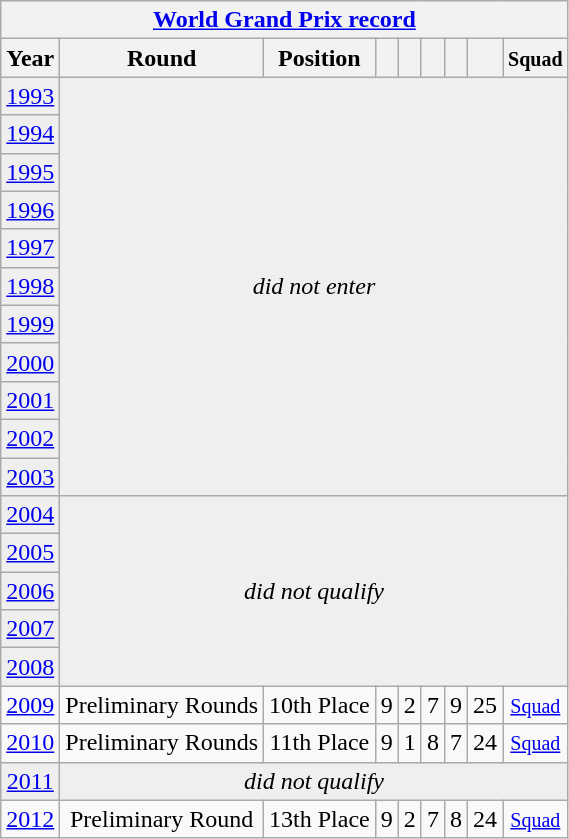<table class="wikitable" style="text-align: center;">
<tr>
<th colspan=9><a href='#'>World Grand Prix record</a></th>
</tr>
<tr>
<th>Year</th>
<th>Round</th>
<th>Position</th>
<th></th>
<th></th>
<th></th>
<th></th>
<th></th>
<th><small>Squad</small></th>
</tr>
<tr bgcolor="efefef">
<td> <a href='#'>1993</a></td>
<td colspan=8 rowspan=11 align=center><em>did not enter</em></td>
</tr>
<tr bgcolor="efefef">
<td> <a href='#'>1994</a></td>
</tr>
<tr bgcolor="efefef">
<td> <a href='#'>1995</a></td>
</tr>
<tr bgcolor="efefef">
<td> <a href='#'>1996</a></td>
</tr>
<tr bgcolor="efefef">
<td> <a href='#'>1997</a></td>
</tr>
<tr bgcolor="efefef">
<td> <a href='#'>1998</a></td>
</tr>
<tr bgcolor="efefef">
<td> <a href='#'>1999</a></td>
</tr>
<tr bgcolor="efefef">
<td> <a href='#'>2000</a></td>
</tr>
<tr bgcolor="efefef">
<td> <a href='#'>2001</a></td>
</tr>
<tr bgcolor="efefef">
<td> <a href='#'>2002</a></td>
</tr>
<tr bgcolor="efefef">
<td> <a href='#'>2003</a></td>
</tr>
<tr bgcolor="efefef">
<td> <a href='#'>2004</a></td>
<td colspan=8 rowspan=5 align=center><em>did not qualify</em></td>
</tr>
<tr bgcolor="efefef">
<td> <a href='#'>2005</a></td>
</tr>
<tr bgcolor="efefef">
<td> <a href='#'>2006</a></td>
</tr>
<tr bgcolor="efefef">
<td> <a href='#'>2007</a></td>
</tr>
<tr bgcolor="efefef">
<td> <a href='#'>2008</a></td>
</tr>
<tr>
<td> <a href='#'>2009</a></td>
<td>Preliminary Rounds</td>
<td>10th Place</td>
<td>9</td>
<td>2</td>
<td>7</td>
<td>9</td>
<td>25</td>
<td><small><a href='#'>Squad</a></small></td>
</tr>
<tr>
<td> <a href='#'>2010</a></td>
<td>Preliminary Rounds</td>
<td>11th Place</td>
<td>9</td>
<td>1</td>
<td>8</td>
<td>7</td>
<td>24</td>
<td><small><a href='#'>Squad</a></small></td>
</tr>
<tr bgcolor="efefef">
<td> <a href='#'>2011</a></td>
<td colspan=8 rowspan=1 align=center><em>did not qualify</em></td>
</tr>
<tr>
<td> <a href='#'>2012</a></td>
<td>Preliminary Round</td>
<td>13th Place</td>
<td>9</td>
<td>2</td>
<td>7</td>
<td>8</td>
<td>24</td>
<td><small><a href='#'>Squad</a></small></td>
</tr>
</table>
